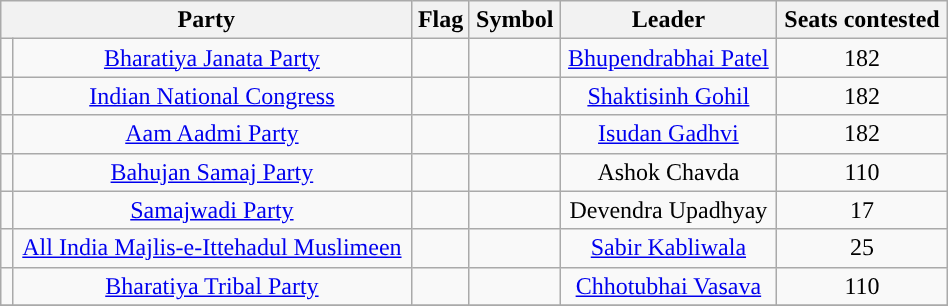<table class="wikitable" width="50%" style="text-align:center;">
<tr>
<th colspan="2">Party</th>
<th>Flag</th>
<th>Symbol</th>
<th>Leader</th>
<th>Seats contested</th>
</tr>
<tr>
<td></td>
<td><a href='#'>Bharatiya Janata Party</a></td>
<td></td>
<td></td>
<td><a href='#'>Bhupendrabhai Patel</a></td>
<td>182</td>
</tr>
<tr>
<td></td>
<td><a href='#'>Indian National Congress</a></td>
<td></td>
<td></td>
<td><a href='#'>Shaktisinh Gohil</a></td>
<td>182</td>
</tr>
<tr>
<td></td>
<td><a href='#'>Aam Aadmi Party</a></td>
<td></td>
<td></td>
<td><a href='#'>Isudan Gadhvi</a></td>
<td>182</td>
</tr>
<tr>
<td></td>
<td><a href='#'>Bahujan Samaj Party</a></td>
<td></td>
<td></td>
<td>Ashok Chavda</td>
<td>110</td>
</tr>
<tr>
<td></td>
<td><a href='#'>Samajwadi Party</a></td>
<td></td>
<td></td>
<td>Devendra Upadhyay</td>
<td>17</td>
</tr>
<tr>
<td></td>
<td><a href='#'>All India Majlis-e-Ittehadul Muslimeen</a></td>
<td></td>
<td></td>
<td><a href='#'>Sabir Kabliwala</a></td>
<td>25</td>
</tr>
<tr>
<td></td>
<td><a href='#'>Bharatiya Tribal Party</a></td>
<td></td>
<td></td>
<td><a href='#'>Chhotubhai Vasava</a></td>
<td>110</td>
</tr>
<tr>
</tr>
</table>
